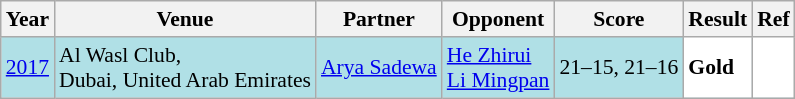<table class="sortable wikitable" style="font-size: 90%;">
<tr>
<th>Year</th>
<th>Venue</th>
<th>Partner</th>
<th>Opponent</th>
<th>Score</th>
<th>Result</th>
<th>Ref</th>
</tr>
<tr style="background:#B0E0E6">
<td align="center" rowspan="4"><a href='#'>2017</a></td>
<td align="left" rowspan="4">Al Wasl Club,<br>Dubai, United Arab Emirates</td>
<td align="left" rowspan="4"> <a href='#'>Arya Sadewa</a></td>
<td align="left"> <a href='#'>He Zhirui</a><br> <a href='#'>Li Mingpan</a></td>
<td align="left">21–15, 21–16</td>
<td style="text-align:left; background:white" rowspan="4"> <strong>Gold</strong></td>
<td style="text-align:center; background:white"></td>
</tr>
</table>
